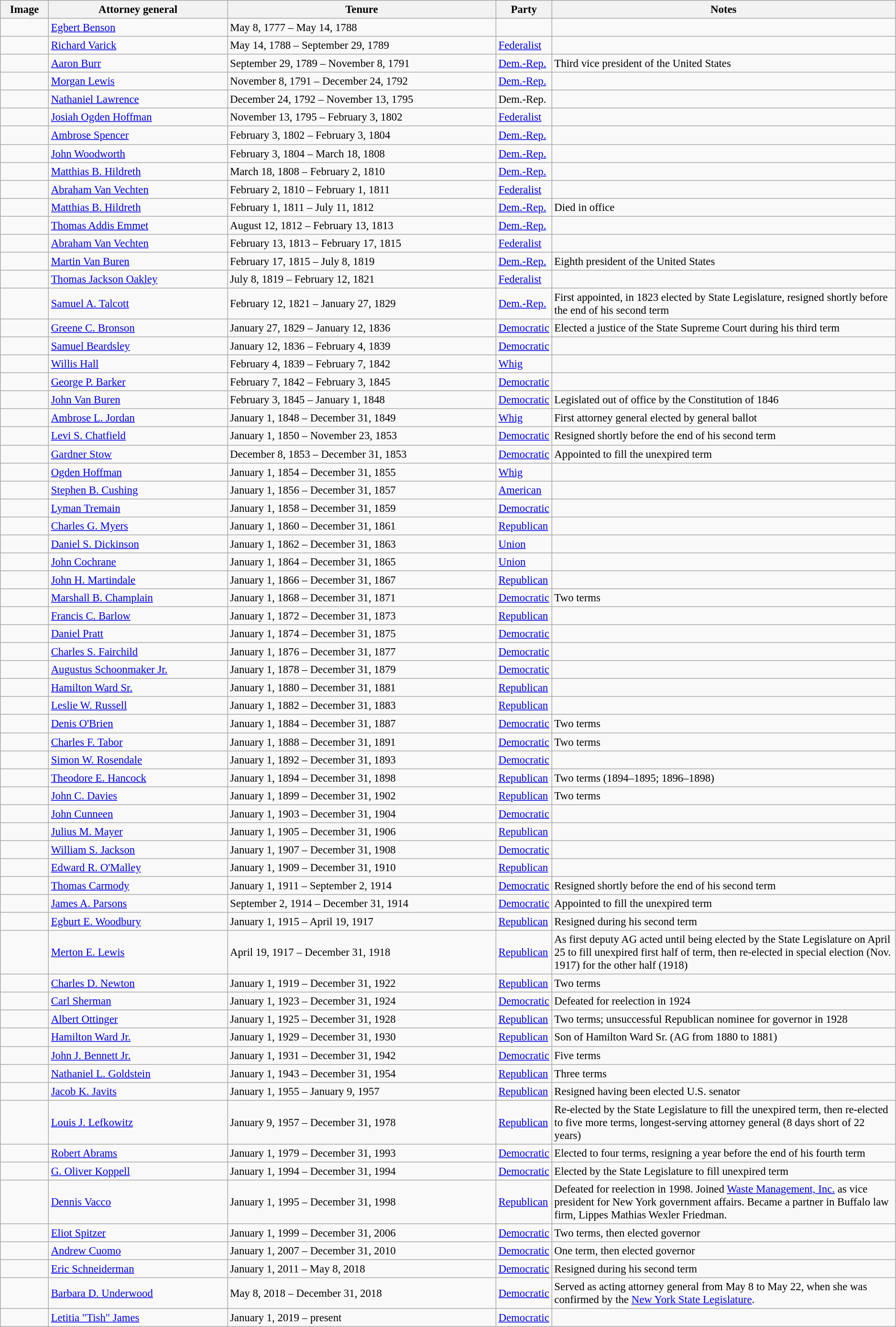<table class="wikitable" style="font-size: 95%;">
<tr>
<th width="60px">Image</th>
<th width="20%">Attorney general</th>
<th width="30%">Tenure</th>
<th>Party</th>
<th>Notes</th>
</tr>
<tr>
<td></td>
<td><a href='#'>Egbert Benson</a></td>
<td>May 8, 1777 – May 14, 1788</td>
<td></td>
<td></td>
</tr>
<tr>
<td></td>
<td><a href='#'>Richard Varick</a></td>
<td>May 14, 1788 – September 29, 1789</td>
<td><a href='#'>Federalist</a></td>
<td></td>
</tr>
<tr>
<td></td>
<td><a href='#'>Aaron Burr</a></td>
<td>September 29, 1789 – November 8, 1791</td>
<td><a href='#'>Dem.-Rep.</a></td>
<td>Third vice president of the United States</td>
</tr>
<tr>
<td></td>
<td><a href='#'>Morgan Lewis</a></td>
<td>November 8, 1791 – December 24, 1792</td>
<td><a href='#'>Dem.-Rep.</a></td>
<td></td>
</tr>
<tr>
<td></td>
<td><a href='#'>Nathaniel Lawrence</a></td>
<td>December 24, 1792 – November 13, 1795</td>
<td>Dem.-Rep.</td>
<td></td>
</tr>
<tr>
<td></td>
<td><a href='#'>Josiah Ogden Hoffman</a></td>
<td>November 13, 1795 – February 3, 1802</td>
<td><a href='#'>Federalist</a></td>
<td></td>
</tr>
<tr>
<td></td>
<td><a href='#'>Ambrose Spencer</a></td>
<td>February 3, 1802 – February 3, 1804</td>
<td><a href='#'>Dem.-Rep.</a></td>
<td></td>
</tr>
<tr>
<td></td>
<td><a href='#'>John Woodworth</a></td>
<td>February 3, 1804 – March 18, 1808</td>
<td><a href='#'>Dem.-Rep.</a></td>
<td></td>
</tr>
<tr>
<td></td>
<td><a href='#'>Matthias B. Hildreth</a></td>
<td>March 18, 1808 – February 2, 1810</td>
<td><a href='#'>Dem.-Rep.</a></td>
<td></td>
</tr>
<tr>
<td></td>
<td><a href='#'>Abraham Van Vechten</a></td>
<td>February 2, 1810 – February 1, 1811</td>
<td><a href='#'>Federalist</a></td>
<td></td>
</tr>
<tr>
<td></td>
<td><a href='#'>Matthias B. Hildreth</a></td>
<td>February 1, 1811 – July 11, 1812</td>
<td><a href='#'>Dem.-Rep.</a></td>
<td>Died in office</td>
</tr>
<tr>
<td></td>
<td><a href='#'>Thomas Addis Emmet</a></td>
<td>August 12, 1812 – February 13, 1813</td>
<td><a href='#'>Dem.-Rep.</a></td>
<td></td>
</tr>
<tr>
<td></td>
<td><a href='#'>Abraham Van Vechten</a></td>
<td>February 13, 1813 – February 17, 1815</td>
<td><a href='#'>Federalist</a></td>
<td></td>
</tr>
<tr>
<td></td>
<td><a href='#'>Martin Van Buren</a></td>
<td>February 17, 1815 – July 8, 1819</td>
<td><a href='#'>Dem.-Rep.</a></td>
<td>Eighth president of the United States</td>
</tr>
<tr>
<td></td>
<td><a href='#'>Thomas Jackson Oakley</a></td>
<td>July 8, 1819 – February 12, 1821</td>
<td><a href='#'>Federalist</a></td>
<td></td>
</tr>
<tr>
<td></td>
<td><a href='#'>Samuel A. Talcott</a></td>
<td>February 12, 1821 – January 27, 1829</td>
<td><a href='#'>Dem.-Rep.</a></td>
<td>First appointed, in 1823 elected by State Legislature, resigned shortly before the end of his second term</td>
</tr>
<tr>
<td></td>
<td><a href='#'>Greene C. Bronson</a></td>
<td>January 27, 1829 – January 12, 1836</td>
<td><a href='#'>Democratic</a></td>
<td>Elected a justice of the State Supreme Court during his third term</td>
</tr>
<tr>
<td></td>
<td><a href='#'>Samuel Beardsley</a></td>
<td>January 12, 1836 – February 4, 1839</td>
<td><a href='#'>Democratic</a></td>
<td></td>
</tr>
<tr>
<td></td>
<td><a href='#'>Willis Hall</a></td>
<td>February 4, 1839 – February 7, 1842</td>
<td><a href='#'>Whig</a></td>
<td></td>
</tr>
<tr>
<td></td>
<td><a href='#'>George P. Barker</a></td>
<td>February 7, 1842 – February 3, 1845</td>
<td><a href='#'>Democratic</a></td>
<td></td>
</tr>
<tr>
<td></td>
<td><a href='#'>John Van Buren</a></td>
<td>February 3, 1845 – January 1, 1848</td>
<td><a href='#'>Democratic</a></td>
<td>Legislated out of office by the Constitution of 1846</td>
</tr>
<tr>
<td></td>
<td><a href='#'>Ambrose L. Jordan</a></td>
<td>January 1, 1848 – December 31, 1849</td>
<td><a href='#'>Whig</a></td>
<td>First attorney general elected by general ballot</td>
</tr>
<tr>
<td></td>
<td><a href='#'>Levi S. Chatfield</a></td>
<td>January 1, 1850 – November 23, 1853</td>
<td><a href='#'>Democratic</a></td>
<td>Resigned shortly before the end of his second term</td>
</tr>
<tr>
<td></td>
<td><a href='#'>Gardner Stow</a></td>
<td>December 8, 1853 – December 31, 1853</td>
<td><a href='#'>Democratic</a></td>
<td>Appointed to fill the unexpired term</td>
</tr>
<tr>
<td></td>
<td><a href='#'>Ogden Hoffman</a></td>
<td>January 1, 1854 – December 31, 1855</td>
<td><a href='#'>Whig</a></td>
<td></td>
</tr>
<tr>
<td></td>
<td><a href='#'>Stephen B. Cushing</a></td>
<td>January 1, 1856 – December 31, 1857</td>
<td><a href='#'>American</a></td>
<td></td>
</tr>
<tr>
<td></td>
<td><a href='#'>Lyman Tremain</a></td>
<td>January 1, 1858 – December 31, 1859</td>
<td><a href='#'>Democratic</a></td>
<td></td>
</tr>
<tr>
<td></td>
<td><a href='#'>Charles G. Myers</a></td>
<td>January 1, 1860 – December 31, 1861</td>
<td><a href='#'>Republican</a></td>
<td></td>
</tr>
<tr>
<td></td>
<td><a href='#'>Daniel S. Dickinson</a></td>
<td>January 1, 1862 – December 31, 1863</td>
<td><a href='#'>Union</a></td>
<td></td>
</tr>
<tr>
<td></td>
<td><a href='#'>John Cochrane</a></td>
<td>January 1, 1864 – December 31, 1865</td>
<td><a href='#'>Union</a></td>
<td></td>
</tr>
<tr>
<td></td>
<td><a href='#'>John H. Martindale</a></td>
<td>January 1, 1866 – December 31, 1867</td>
<td><a href='#'>Republican</a></td>
<td></td>
</tr>
<tr>
<td></td>
<td><a href='#'>Marshall B. Champlain</a></td>
<td>January 1, 1868 – December 31, 1871</td>
<td><a href='#'>Democratic</a></td>
<td>Two terms</td>
</tr>
<tr>
<td></td>
<td><a href='#'>Francis C. Barlow</a></td>
<td>January 1, 1872 – December 31, 1873</td>
<td><a href='#'>Republican</a></td>
<td></td>
</tr>
<tr>
<td></td>
<td><a href='#'>Daniel Pratt</a></td>
<td>January 1, 1874 – December 31, 1875</td>
<td><a href='#'>Democratic</a></td>
<td></td>
</tr>
<tr>
<td></td>
<td><a href='#'>Charles S. Fairchild</a></td>
<td>January 1, 1876 – December 31, 1877</td>
<td><a href='#'>Democratic</a></td>
<td></td>
</tr>
<tr>
<td></td>
<td><a href='#'>Augustus Schoonmaker Jr.</a></td>
<td>January 1, 1878 – December 31, 1879</td>
<td><a href='#'>Democratic</a></td>
<td></td>
</tr>
<tr>
<td></td>
<td><a href='#'>Hamilton Ward Sr.</a></td>
<td>January 1, 1880 – December 31, 1881</td>
<td><a href='#'>Republican</a></td>
<td></td>
</tr>
<tr>
<td></td>
<td><a href='#'>Leslie W. Russell</a></td>
<td>January 1, 1882 – December 31, 1883</td>
<td><a href='#'>Republican</a></td>
<td></td>
</tr>
<tr>
<td></td>
<td><a href='#'>Denis O'Brien</a></td>
<td>January 1, 1884 – December 31, 1887</td>
<td><a href='#'>Democratic</a></td>
<td>Two terms</td>
</tr>
<tr>
<td></td>
<td><a href='#'>Charles F. Tabor</a></td>
<td>January 1, 1888 – December 31, 1891</td>
<td><a href='#'>Democratic</a></td>
<td>Two terms</td>
</tr>
<tr>
<td></td>
<td><a href='#'>Simon W. Rosendale</a></td>
<td>January 1, 1892 – December 31, 1893</td>
<td><a href='#'>Democratic</a></td>
<td></td>
</tr>
<tr>
<td></td>
<td><a href='#'>Theodore E. Hancock</a></td>
<td>January 1, 1894 – December 31, 1898</td>
<td><a href='#'>Republican</a></td>
<td>Two terms (1894–1895; 1896–1898)</td>
</tr>
<tr>
<td></td>
<td><a href='#'>John C. Davies</a></td>
<td>January 1, 1899 – December 31, 1902</td>
<td><a href='#'>Republican</a></td>
<td>Two terms</td>
</tr>
<tr>
<td></td>
<td><a href='#'>John Cunneen</a></td>
<td>January 1, 1903 – December 31, 1904</td>
<td><a href='#'>Democratic</a></td>
<td></td>
</tr>
<tr>
<td></td>
<td><a href='#'>Julius M. Mayer</a></td>
<td>January 1, 1905 – December 31, 1906</td>
<td><a href='#'>Republican</a></td>
<td></td>
</tr>
<tr>
<td></td>
<td><a href='#'>William S. Jackson</a></td>
<td>January 1, 1907 – December 31, 1908</td>
<td><a href='#'>Democratic</a></td>
<td></td>
</tr>
<tr>
<td></td>
<td><a href='#'>Edward R. O'Malley</a></td>
<td>January 1, 1909 – December 31, 1910</td>
<td><a href='#'>Republican</a></td>
<td></td>
</tr>
<tr>
<td></td>
<td><a href='#'>Thomas Carmody</a></td>
<td>January 1, 1911 – September 2, 1914</td>
<td><a href='#'>Democratic</a></td>
<td>Resigned shortly before the end of his second term</td>
</tr>
<tr>
<td></td>
<td><a href='#'>James A. Parsons</a></td>
<td>September 2, 1914 – December 31, 1914</td>
<td><a href='#'>Democratic</a></td>
<td>Appointed to fill the unexpired term</td>
</tr>
<tr>
<td></td>
<td><a href='#'>Egburt E. Woodbury</a></td>
<td>January 1, 1915 – April 19, 1917</td>
<td><a href='#'>Republican</a></td>
<td>Resigned during his second term</td>
</tr>
<tr>
<td></td>
<td><a href='#'>Merton E. Lewis</a></td>
<td>April 19, 1917 – December 31, 1918</td>
<td><a href='#'>Republican</a></td>
<td>As first deputy AG acted until being elected by the State Legislature on April 25 to fill unexpired first half of term, then re-elected in special election (Nov. 1917) for the other half (1918)</td>
</tr>
<tr>
<td></td>
<td><a href='#'>Charles D. Newton</a></td>
<td>January 1, 1919 – December 31, 1922</td>
<td><a href='#'>Republican</a></td>
<td>Two terms</td>
</tr>
<tr>
<td></td>
<td><a href='#'>Carl Sherman</a></td>
<td>January 1, 1923 – December 31, 1924</td>
<td><a href='#'>Democratic</a></td>
<td>Defeated for reelection in 1924</td>
</tr>
<tr>
<td></td>
<td><a href='#'>Albert Ottinger</a></td>
<td>January 1, 1925 – December 31, 1928</td>
<td><a href='#'>Republican</a></td>
<td>Two terms; unsuccessful Republican nominee for governor in 1928</td>
</tr>
<tr>
<td></td>
<td><a href='#'>Hamilton Ward Jr.</a></td>
<td>January 1, 1929 – December 31, 1930</td>
<td><a href='#'>Republican</a></td>
<td>Son of Hamilton Ward Sr. (AG from 1880 to 1881)</td>
</tr>
<tr>
<td></td>
<td><a href='#'>John J. Bennett Jr.</a></td>
<td>January 1, 1931 – December 31, 1942</td>
<td><a href='#'>Democratic</a></td>
<td>Five terms</td>
</tr>
<tr>
<td></td>
<td><a href='#'>Nathaniel L. Goldstein</a></td>
<td>January 1, 1943 – December 31, 1954</td>
<td><a href='#'>Republican</a></td>
<td>Three terms</td>
</tr>
<tr>
<td></td>
<td><a href='#'>Jacob K. Javits</a></td>
<td>January 1, 1955 – January 9, 1957</td>
<td><a href='#'>Republican</a></td>
<td>Resigned having been elected U.S. senator</td>
</tr>
<tr>
<td></td>
<td><a href='#'>Louis J. Lefkowitz</a></td>
<td>January 9, 1957 – December 31, 1978</td>
<td><a href='#'>Republican</a></td>
<td>Re-elected by the State Legislature to fill the unexpired term, then re-elected to five more terms, longest-serving attorney general (8 days short of 22 years)</td>
</tr>
<tr>
<td></td>
<td><a href='#'>Robert Abrams</a></td>
<td>January 1, 1979 – December 31, 1993</td>
<td><a href='#'>Democratic</a></td>
<td>Elected to four terms, resigning a year before the end of his fourth term</td>
</tr>
<tr>
<td></td>
<td><a href='#'>G. Oliver Koppell</a></td>
<td>January 1, 1994 – December 31, 1994</td>
<td><a href='#'>Democratic</a></td>
<td>Elected by the State Legislature to fill unexpired term</td>
</tr>
<tr>
<td></td>
<td><a href='#'>Dennis Vacco</a></td>
<td>January 1, 1995 – December 31, 1998</td>
<td><a href='#'>Republican</a></td>
<td>Defeated for reelection in 1998. Joined <a href='#'>Waste Management, Inc.</a> as vice president for New York government affairs. Became a partner in Buffalo law firm, Lippes Mathias Wexler Friedman.</td>
</tr>
<tr>
<td></td>
<td><a href='#'>Eliot Spitzer</a></td>
<td>January 1, 1999 – December 31, 2006</td>
<td><a href='#'>Democratic</a></td>
<td>Two terms, then elected governor</td>
</tr>
<tr>
<td></td>
<td><a href='#'>Andrew Cuomo</a></td>
<td>January 1, 2007 – December 31, 2010</td>
<td><a href='#'>Democratic</a></td>
<td>One term, then elected governor</td>
</tr>
<tr>
<td></td>
<td><a href='#'>Eric Schneiderman</a></td>
<td>January 1, 2011 – May 8, 2018</td>
<td><a href='#'>Democratic</a></td>
<td>Resigned during his second term</td>
</tr>
<tr>
<td></td>
<td><a href='#'>Barbara D. Underwood</a></td>
<td>May 8, 2018 – December 31, 2018</td>
<td><a href='#'>Democratic</a></td>
<td>Served as acting attorney general from May 8 to May 22, when she was confirmed by the <a href='#'>New York State Legislature</a>.</td>
</tr>
<tr>
<td></td>
<td><a href='#'>Letitia "Tish" James</a></td>
<td>January 1, 2019 – present</td>
<td><a href='#'>Democratic</a></td>
<td></td>
</tr>
</table>
